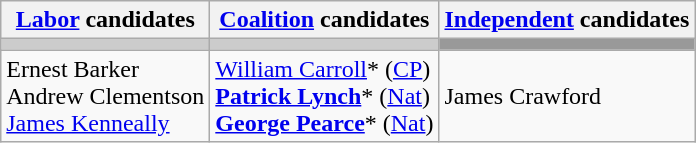<table class="wikitable">
<tr>
<th><a href='#'>Labor</a> candidates</th>
<th><a href='#'>Coalition</a> candidates</th>
<th><a href='#'>Independent</a> candidates</th>
</tr>
<tr bgcolor="#cccccc">
<td></td>
<td></td>
<td bgcolor="#999999"></td>
</tr>
<tr>
<td>Ernest Barker<br>Andrew Clementson<br><a href='#'>James Kenneally</a></td>
<td><a href='#'>William Carroll</a>* (<a href='#'>CP</a>)<br><strong><a href='#'>Patrick Lynch</a></strong>* (<a href='#'>Nat</a>)<br><strong><a href='#'>George Pearce</a></strong>* (<a href='#'>Nat</a>)</td>
<td>James Crawford</td>
</tr>
</table>
